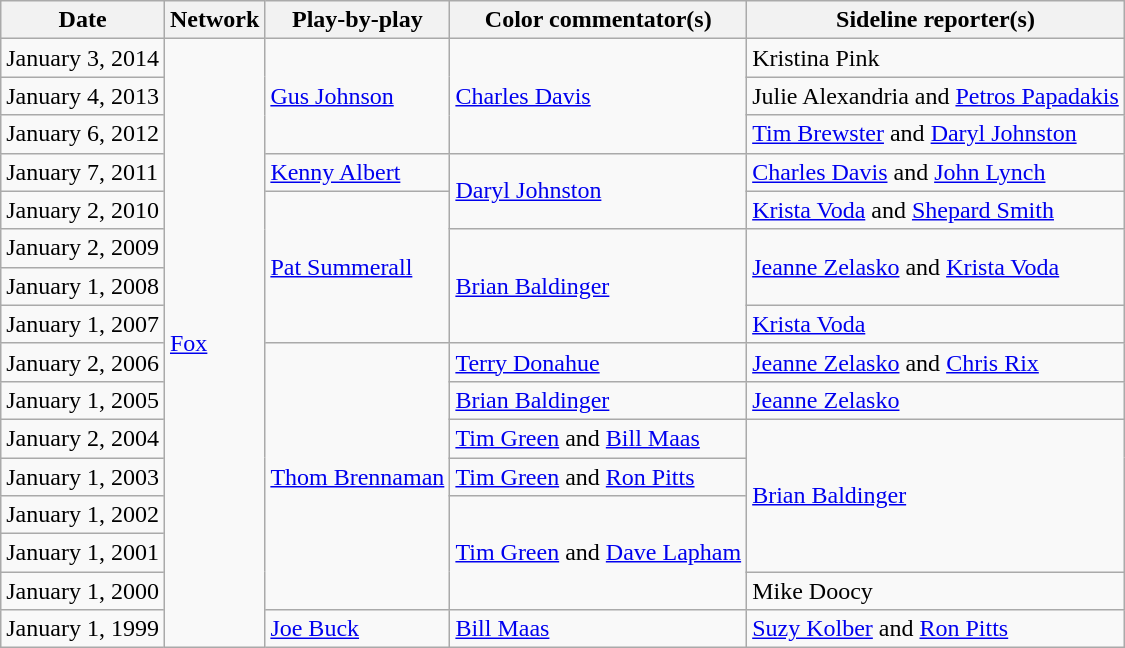<table class="wikitable">
<tr>
<th>Date</th>
<th>Network</th>
<th>Play-by-play</th>
<th>Color commentator(s)</th>
<th>Sideline reporter(s)</th>
</tr>
<tr>
<td>January 3, 2014</td>
<td rowspan=16><a href='#'>Fox</a></td>
<td rowspan=3><a href='#'>Gus Johnson</a></td>
<td rowspan=3><a href='#'>Charles Davis</a></td>
<td>Kristina Pink</td>
</tr>
<tr>
<td>January 4, 2013</td>
<td>Julie Alexandria and <a href='#'>Petros Papadakis</a></td>
</tr>
<tr>
<td>January 6, 2012</td>
<td><a href='#'>Tim Brewster</a> and <a href='#'>Daryl Johnston</a></td>
</tr>
<tr>
<td>January 7, 2011</td>
<td><a href='#'>Kenny Albert</a></td>
<td rowspan=2><a href='#'>Daryl Johnston</a></td>
<td><a href='#'>Charles Davis</a> and <a href='#'>John Lynch</a></td>
</tr>
<tr>
<td>January 2, 2010</td>
<td rowspan=4><a href='#'>Pat Summerall</a></td>
<td><a href='#'>Krista Voda</a> and <a href='#'>Shepard Smith</a></td>
</tr>
<tr>
<td>January 2, 2009</td>
<td rowspan=3><a href='#'>Brian Baldinger</a></td>
<td rowspan=2><a href='#'>Jeanne Zelasko</a> and <a href='#'>Krista Voda</a></td>
</tr>
<tr>
<td>January 1, 2008</td>
</tr>
<tr>
<td>January 1, 2007</td>
<td><a href='#'>Krista Voda</a></td>
</tr>
<tr>
<td>January 2, 2006</td>
<td rowspan=7><a href='#'>Thom Brennaman</a></td>
<td><a href='#'>Terry Donahue</a></td>
<td><a href='#'>Jeanne Zelasko</a> and <a href='#'>Chris Rix</a></td>
</tr>
<tr>
<td>January 1, 2005</td>
<td><a href='#'>Brian Baldinger</a></td>
<td><a href='#'>Jeanne Zelasko</a></td>
</tr>
<tr>
<td>January 2, 2004</td>
<td><a href='#'>Tim Green</a> and <a href='#'>Bill Maas</a></td>
<td rowspan=4><a href='#'>Brian Baldinger</a></td>
</tr>
<tr>
<td>January 1, 2003</td>
<td><a href='#'>Tim Green</a> and <a href='#'>Ron Pitts</a></td>
</tr>
<tr>
<td>January 1, 2002</td>
<td rowspan=3><a href='#'>Tim Green</a> and <a href='#'>Dave Lapham</a></td>
</tr>
<tr>
<td>January 1, 2001</td>
</tr>
<tr>
<td>January 1, 2000</td>
<td>Mike Doocy</td>
</tr>
<tr>
<td>January 1, 1999</td>
<td><a href='#'>Joe Buck</a></td>
<td><a href='#'>Bill Maas</a></td>
<td><a href='#'>Suzy Kolber</a> and <a href='#'>Ron Pitts</a></td>
</tr>
</table>
